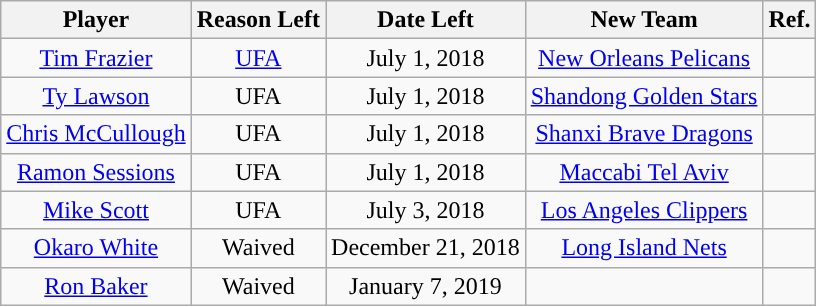<table class="wikitable sortable sortable" style="text-align: center">
<tr>
<th>Player</th>
<th>Reason Left</th>
<th>Date Left</th>
<th>New Team</th>
<th>Ref.</th>
</tr>
<tr>
<td><a href='#'>Tim Frazier</a></td>
<td><a href='#'>UFA</a></td>
<td>July 1, 2018</td>
<td><a href='#'>New Orleans Pelicans</a></td>
<td></td>
</tr>
<tr>
<td><a href='#'>Ty Lawson</a></td>
<td>UFA</td>
<td>July 1, 2018</td>
<td> <a href='#'>Shandong Golden Stars</a></td>
<td></td>
</tr>
<tr>
<td><a href='#'>Chris McCullough</a></td>
<td>UFA</td>
<td>July 1, 2018</td>
<td> <a href='#'>Shanxi Brave Dragons</a></td>
<td></td>
</tr>
<tr>
<td><a href='#'>Ramon Sessions</a></td>
<td>UFA</td>
<td>July 1, 2018</td>
<td> <a href='#'>Maccabi Tel Aviv</a></td>
<td></td>
</tr>
<tr>
<td><a href='#'>Mike Scott</a></td>
<td>UFA</td>
<td>July 3, 2018</td>
<td><a href='#'>Los Angeles Clippers</a></td>
<td></td>
</tr>
<tr>
<td><a href='#'>Okaro White</a></td>
<td>Waived</td>
<td>December 21, 2018</td>
<td><a href='#'>Long Island Nets</a></td>
<td></td>
</tr>
<tr>
<td><a href='#'>Ron Baker</a></td>
<td>Waived</td>
<td>January 7, 2019</td>
<td></td>
<td></td>
</tr>
</table>
